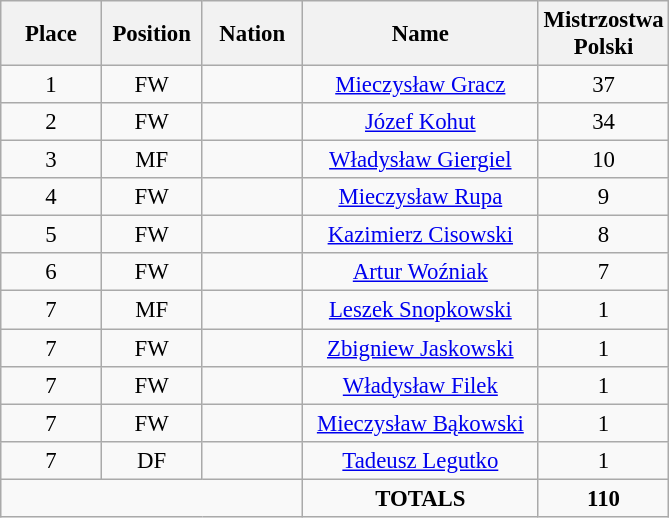<table class="wikitable" style="font-size: 95%; text-align: center;">
<tr>
<th width=60>Place</th>
<th width=60>Position</th>
<th width=60>Nation</th>
<th width=150>Name</th>
<th width=80>Mistrzostwa Polski</th>
</tr>
<tr>
<td>1</td>
<td>FW</td>
<td></td>
<td><a href='#'>Mieczysław Gracz</a></td>
<td>37</td>
</tr>
<tr>
<td>2</td>
<td>FW</td>
<td></td>
<td><a href='#'>Józef Kohut</a></td>
<td>34</td>
</tr>
<tr>
<td>3</td>
<td>MF</td>
<td></td>
<td><a href='#'>Władysław Giergiel</a></td>
<td>10</td>
</tr>
<tr>
<td>4</td>
<td>FW</td>
<td></td>
<td><a href='#'>Mieczysław Rupa</a></td>
<td>9</td>
</tr>
<tr>
<td>5</td>
<td>FW</td>
<td></td>
<td><a href='#'>Kazimierz Cisowski</a></td>
<td>8</td>
</tr>
<tr>
<td>6</td>
<td>FW</td>
<td></td>
<td><a href='#'>Artur Woźniak</a></td>
<td>7</td>
</tr>
<tr>
<td>7</td>
<td>MF</td>
<td></td>
<td><a href='#'>Leszek Snopkowski</a></td>
<td>1</td>
</tr>
<tr>
<td>7</td>
<td>FW</td>
<td></td>
<td><a href='#'>Zbigniew Jaskowski</a></td>
<td>1</td>
</tr>
<tr>
<td>7</td>
<td>FW</td>
<td></td>
<td><a href='#'>Władysław Filek</a></td>
<td>1</td>
</tr>
<tr>
<td>7</td>
<td>FW</td>
<td></td>
<td><a href='#'>Mieczysław Bąkowski</a></td>
<td>1</td>
</tr>
<tr>
<td>7</td>
<td>DF</td>
<td></td>
<td><a href='#'>Tadeusz Legutko</a></td>
<td>1</td>
</tr>
<tr>
<td colspan="3"></td>
<td><strong>TOTALS</strong></td>
<td><strong>110</strong></td>
</tr>
</table>
